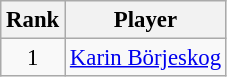<table class="wikitable" style="font-size:95%;">
<tr>
<th>Rank</th>
<th>Player</th>
</tr>
<tr>
<td align=center>1</td>
<td> <a href='#'>Karin Börjeskog</a></td>
</tr>
</table>
